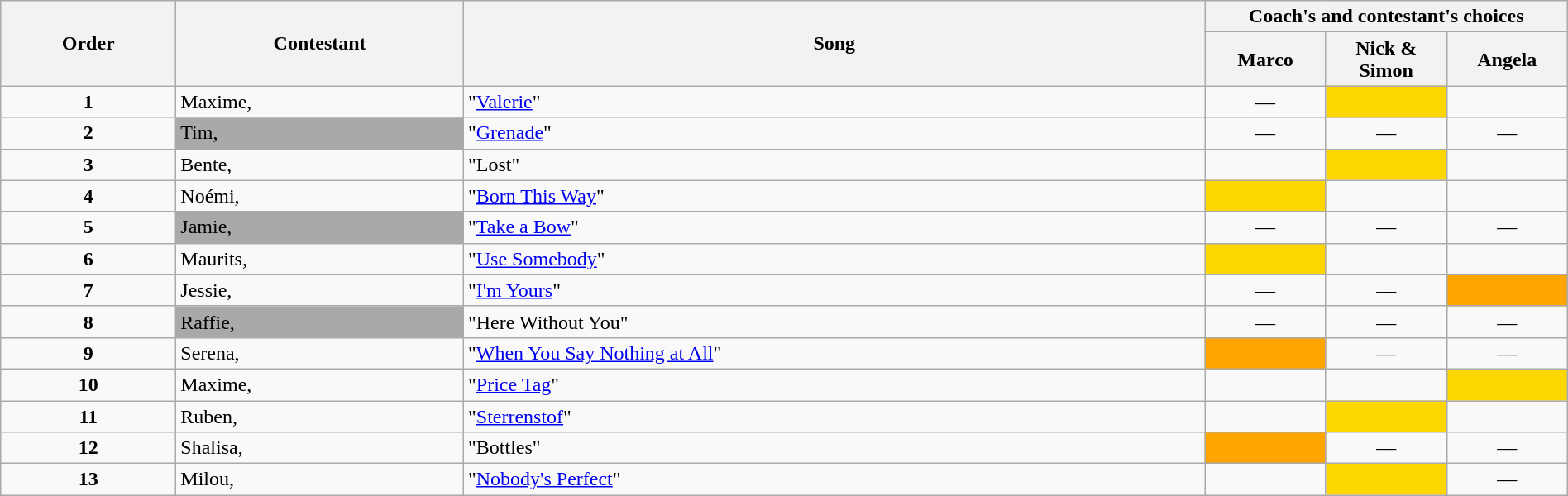<table class="wikitable" style="width:100%;">
<tr>
<th rowspan=2>Order</th>
<th rowspan=2>Contestant</th>
<th rowspan=2>Song</th>
<th colspan=3>Coach's and contestant's choices</th>
</tr>
<tr>
<th width="90">Marco</th>
<th width="90">Nick & Simon</th>
<th width="90">Angela</th>
</tr>
<tr>
<td align="center"><strong>1</strong></td>
<td>Maxime, </td>
<td>"<a href='#'>Valerie</a>"</td>
<td align="center">—</td>
<td style="background:gold;text-align:center;"></td>
<td style="text-align:center;"></td>
</tr>
<tr>
<td align="center"><strong>2</strong></td>
<td bgcolor="darkgray">Tim, </td>
<td>"<a href='#'>Grenade</a>"</td>
<td align="center">—</td>
<td align="center">—</td>
<td align="center">—</td>
</tr>
<tr>
<td align="center"><strong>3</strong></td>
<td>Bente, </td>
<td>"Lost"</td>
<td style="text-align:center;"></td>
<td style="background:gold;text-align:center;"></td>
<td style="text-align:center;"></td>
</tr>
<tr>
<td align="center"><strong>4</strong></td>
<td>Noémi, </td>
<td>"<a href='#'>Born This Way</a>"</td>
<td style="background:gold;text-align:center;"></td>
<td style="text-align:center;"></td>
<td style="text-align:center;"></td>
</tr>
<tr>
<td align="center"><strong>5</strong></td>
<td bgcolor="darkgray">Jamie, </td>
<td>"<a href='#'>Take a Bow</a>"</td>
<td align="center">—</td>
<td align="center">—</td>
<td align="center">—</td>
</tr>
<tr>
<td align="center"><strong>6</strong></td>
<td>Maurits, </td>
<td>"<a href='#'>Use Somebody</a>"</td>
<td style="background:gold;text-align:center;"></td>
<td style="text-align:center;"></td>
<td style="text-align:center;"></td>
</tr>
<tr>
<td align="center"><strong>7</strong></td>
<td>Jessie, </td>
<td>"<a href='#'>I'm Yours</a>"</td>
<td align="center">—</td>
<td align="center">—</td>
<td style="background:orange;text-align:center;"></td>
</tr>
<tr>
<td align="center"><strong>8</strong></td>
<td bgcolor="darkgray">Raffie, </td>
<td>"Here Without You"</td>
<td align="center">—</td>
<td align="center">—</td>
<td align="center">—</td>
</tr>
<tr>
<td align="center"><strong>9</strong></td>
<td>Serena, </td>
<td>"<a href='#'>When You Say Nothing at All</a>"</td>
<td style="background:orange;text-align:center;"></td>
<td align="center">—</td>
<td align="center">—</td>
</tr>
<tr>
<td align="center"><strong>10</strong></td>
<td>Maxime, </td>
<td>"<a href='#'>Price Tag</a>"</td>
<td style="text-align:center;"></td>
<td style="text-align:center;"></td>
<td style="background:gold;text-align:center;"></td>
</tr>
<tr>
<td align="center"><strong>11</strong></td>
<td>Ruben, </td>
<td>"<a href='#'>Sterrenstof</a>"</td>
<td style="text-align:center;"></td>
<td style="background:gold;text-align:center;"></td>
<td style="text-align:center;"></td>
</tr>
<tr>
<td align="center"><strong>12</strong></td>
<td>Shalisa, </td>
<td>"Bottles"</td>
<td style="background:orange;text-align:center;"></td>
<td align="center">—</td>
<td align="center">—</td>
</tr>
<tr>
<td align="center"><strong>13</strong></td>
<td>Milou, </td>
<td>"<a href='#'>Nobody's Perfect</a>"</td>
<td style="text-align:center;"></td>
<td style="background:gold;text-align:center;"></td>
<td align="center">—</td>
</tr>
</table>
